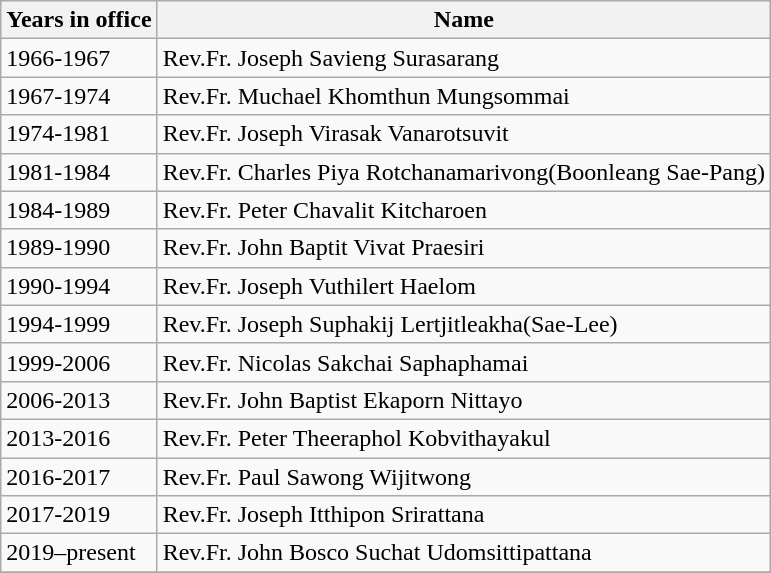<table class="wikitable">
<tr>
<th>Years in office</th>
<th>Name</th>
</tr>
<tr>
<td>1966-1967</td>
<td>Rev.Fr. Joseph Savieng Surasarang</td>
</tr>
<tr>
<td>1967-1974</td>
<td>Rev.Fr. Muchael Khomthun Mungsommai</td>
</tr>
<tr>
<td>1974-1981</td>
<td>Rev.Fr. Joseph Virasak Vanarotsuvit</td>
</tr>
<tr>
<td>1981-1984</td>
<td>Rev.Fr. Charles Piya Rotchanamarivong(Boonleang Sae-Pang)</td>
</tr>
<tr>
<td>1984-1989</td>
<td>Rev.Fr. Peter Chavalit Kitcharoen</td>
</tr>
<tr>
<td>1989-1990</td>
<td>Rev.Fr. John Baptit Vivat Praesiri</td>
</tr>
<tr>
<td>1990-1994</td>
<td>Rev.Fr. Joseph Vuthilert Haelom</td>
</tr>
<tr>
<td>1994-1999</td>
<td>Rev.Fr. Joseph Suphakij Lertjitleakha(Sae-Lee)</td>
</tr>
<tr>
<td>1999-2006</td>
<td>Rev.Fr. Nicolas Sakchai Saphaphamai</td>
</tr>
<tr>
<td>2006-2013</td>
<td>Rev.Fr. John Baptist Ekaporn Nittayo</td>
</tr>
<tr>
<td>2013-2016</td>
<td>Rev.Fr. Peter Theeraphol Kobvithayakul</td>
</tr>
<tr>
<td>2016-2017</td>
<td>Rev.Fr. Paul Sawong Wijitwong</td>
</tr>
<tr>
<td>2017-2019</td>
<td>Rev.Fr. Joseph Itthipon Srirattana</td>
</tr>
<tr>
<td>2019–present</td>
<td>Rev.Fr. John Bosco Suchat  Udomsittipattana</td>
</tr>
<tr>
</tr>
</table>
